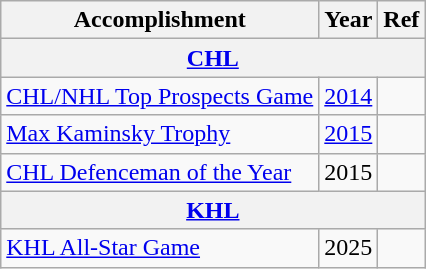<table class="wikitable">
<tr>
<th>Accomplishment</th>
<th>Year</th>
<th>Ref</th>
</tr>
<tr>
<th colspan="3"><a href='#'>CHL</a></th>
</tr>
<tr>
<td><a href='#'>CHL/NHL Top Prospects Game</a></td>
<td><a href='#'>2014</a></td>
<td></td>
</tr>
<tr>
<td><a href='#'>Max Kaminsky Trophy</a></td>
<td><a href='#'>2015</a></td>
<td></td>
</tr>
<tr>
<td><a href='#'>CHL Defenceman of the Year</a></td>
<td>2015</td>
<td></td>
</tr>
<tr>
<th colspan="3"><a href='#'>KHL</a></th>
</tr>
<tr>
<td><a href='#'>KHL All-Star Game</a></td>
<td>2025</td>
<td></td>
</tr>
</table>
